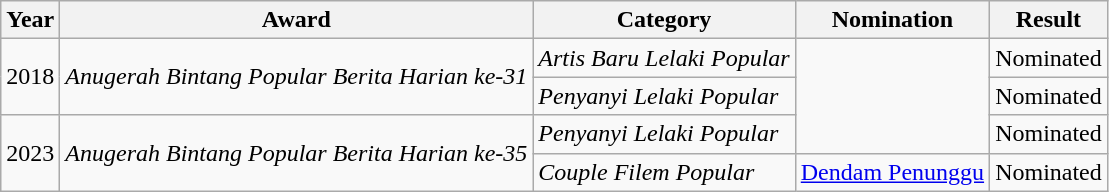<table class="wikitable">
<tr>
<th>Year</th>
<th>Award</th>
<th>Category</th>
<th>Nomination</th>
<th>Result</th>
</tr>
<tr>
<td rowspan="2">2018</td>
<td rowspan="2"><em>Anugerah Bintang Popular Berita Harian ke-31</em></td>
<td><em>Artis Baru Lelaki Popular</em></td>
<td rowspan="3"></td>
<td>Nominated</td>
</tr>
<tr>
<td><em>Penyanyi Lelaki Popular</em></td>
<td>Nominated</td>
</tr>
<tr>
<td rowspan="2">2023</td>
<td rowspan="2"><em>Anugerah Bintang Popular Berita Harian ke-35</em></td>
<td><em>Penyanyi Lelaki Popular</em></td>
<td>Nominated</td>
</tr>
<tr>
<td><em>Couple Filem Popular</em></td>
<td><a href='#'>Dendam Penunggu</a></td>
<td>Nominated</td>
</tr>
</table>
